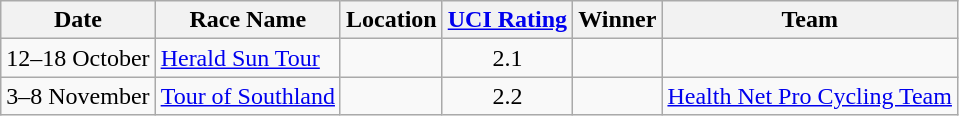<table class="wikitable sortable">
<tr>
<th>Date</th>
<th>Race Name</th>
<th>Location</th>
<th><a href='#'>UCI Rating</a></th>
<th>Winner</th>
<th>Team</th>
</tr>
<tr>
<td>12–18 October</td>
<td><a href='#'>Herald Sun Tour</a></td>
<td></td>
<td align=center>2.1</td>
<td></td>
<td></td>
</tr>
<tr>
<td>3–8 November</td>
<td><a href='#'>Tour of Southland</a></td>
<td></td>
<td align=center>2.2</td>
<td></td>
<td><a href='#'>Health Net Pro Cycling Team</a></td>
</tr>
</table>
